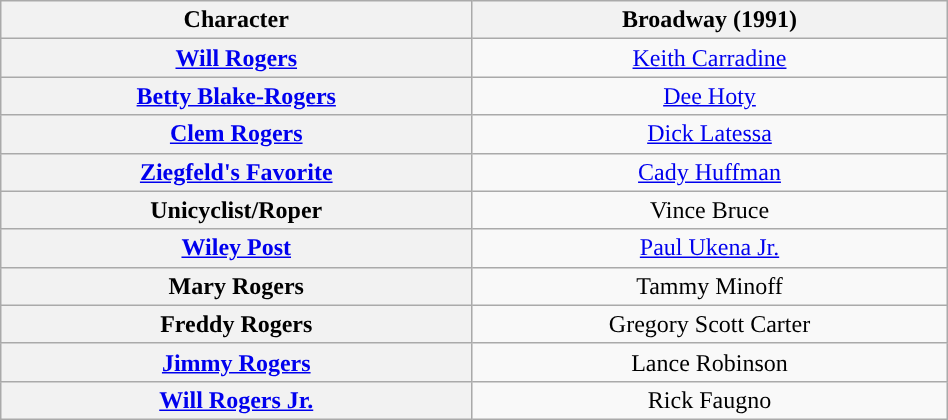<table class="wikitable" style="width:50%; text-align:center">
<tr>
<th scope="col">Character</th>
<th>Broadway (1991)</th>
</tr>
<tr>
<th><a href='#'>Will Rogers</a></th>
<td colspan="1"><a href='#'>Keith Carradine</a></td>
</tr>
<tr>
<th><a href='#'>Betty Blake-Rogers</a></th>
<td colspan="1”"><a href='#'>Dee Hoty</a></td>
</tr>
<tr>
<th><a href='#'>Clem Rogers</a></th>
<td colspan="1”"><a href='#'>Dick Latessa</a></td>
</tr>
<tr>
<th><a href='#'>Ziegfeld's Favorite</a></th>
<td colspan="1"><a href='#'>Cady Huffman</a></td>
</tr>
<tr>
<th>Unicyclist/Roper</th>
<td colspan="1">Vince Bruce</td>
</tr>
<tr>
<th><a href='#'>Wiley Post</a></th>
<td colspan="1"><a href='#'>Paul Ukena Jr.</a></td>
</tr>
<tr>
<th>Mary Rogers</th>
<td colspan="1">Tammy Minoff</td>
</tr>
<tr>
<th>Freddy Rogers</th>
<td colspan="1">Gregory Scott Carter</td>
</tr>
<tr>
<th><a href='#'>Jimmy Rogers</a></th>
<td colspan="1">Lance Robinson</td>
</tr>
<tr>
<th><a href='#'>Will Rogers Jr.</a></th>
<td colspan="1">Rick Faugno</td>
</tr>
</table>
